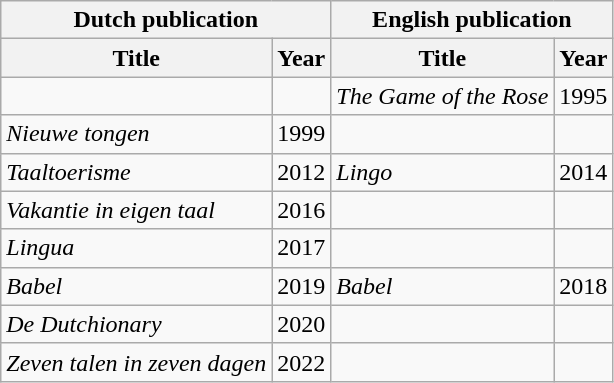<table class="wikitable">
<tr>
<th colspan="2"><strong>Dutch publication</strong></th>
<th colspan="2"><strong>English publication</strong></th>
</tr>
<tr>
<th scope="col">Title</th>
<th scope="col">Year</th>
<th scope="col">Title</th>
<th scope="col">Year</th>
</tr>
<tr>
<td></td>
<td></td>
<td><em>The Game of the Rose</em></td>
<td>1995</td>
</tr>
<tr>
<td><em>Nieuwe tongen</em></td>
<td>1999</td>
<td></td>
<td></td>
</tr>
<tr>
<td><em>Taaltoerisme</em></td>
<td>2012</td>
<td><em>Lingo</em></td>
<td>2014</td>
</tr>
<tr>
<td><em>Vakantie in eigen taal</em></td>
<td>2016</td>
<td></td>
<td></td>
</tr>
<tr>
<td><em>Lingua</em></td>
<td>2017</td>
<td></td>
<td></td>
</tr>
<tr>
<td><em>Babel</em></td>
<td>2019</td>
<td><em>Babel</em></td>
<td>2018</td>
</tr>
<tr>
<td><em>De Dutchionary</em></td>
<td>2020</td>
<td></td>
</tr>
<tr>
<td><em>Zeven talen in zeven dagen</em></td>
<td>2022</td>
<td></td>
<td></td>
</tr>
</table>
